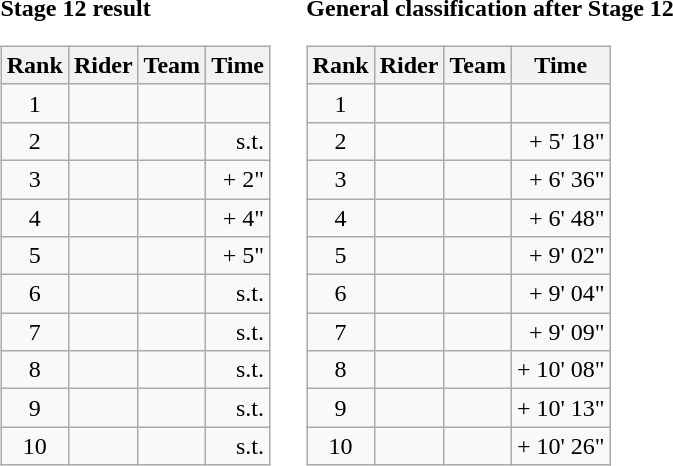<table>
<tr>
<td><strong>Stage 12 result</strong><br><table class="wikitable">
<tr>
<th scope="col">Rank</th>
<th scope="col">Rider</th>
<th scope="col">Team</th>
<th scope="col">Time</th>
</tr>
<tr>
<td style="text-align:center;">1</td>
<td></td>
<td></td>
<td style="text-align:right;"></td>
</tr>
<tr>
<td style="text-align:center;">2</td>
<td></td>
<td></td>
<td style="text-align:right;">s.t.</td>
</tr>
<tr>
<td style="text-align:center;">3</td>
<td></td>
<td></td>
<td style="text-align:right;">+ 2"</td>
</tr>
<tr>
<td style="text-align:center;">4</td>
<td></td>
<td></td>
<td style="text-align:right;">+ 4"</td>
</tr>
<tr>
<td style="text-align:center;">5</td>
<td></td>
<td></td>
<td style="text-align:right;">+ 5"</td>
</tr>
<tr>
<td style="text-align:center;">6</td>
<td></td>
<td></td>
<td style="text-align:right;">s.t.</td>
</tr>
<tr>
<td style="text-align:center;">7</td>
<td></td>
<td></td>
<td style="text-align:right;">s.t.</td>
</tr>
<tr>
<td style="text-align:center;">8</td>
<td></td>
<td></td>
<td style="text-align:right;">s.t.</td>
</tr>
<tr>
<td style="text-align:center;">9</td>
<td></td>
<td></td>
<td style="text-align:right;">s.t.</td>
</tr>
<tr>
<td style="text-align:center;">10</td>
<td></td>
<td></td>
<td style="text-align:right;">s.t.</td>
</tr>
</table>
</td>
<td></td>
<td><strong>General classification after Stage 12</strong><br><table class="wikitable">
<tr>
<th scope="col">Rank</th>
<th scope="col">Rider</th>
<th scope="col">Team</th>
<th scope="col">Time</th>
</tr>
<tr>
<td style="text-align:center;">1</td>
<td></td>
<td></td>
<td style="text-align:right;"></td>
</tr>
<tr>
<td style="text-align:center;">2</td>
<td></td>
<td></td>
<td style="text-align:right;">+ 5' 18"</td>
</tr>
<tr>
<td style="text-align:center;">3</td>
<td></td>
<td></td>
<td style="text-align:right;">+ 6' 36"</td>
</tr>
<tr>
<td style="text-align:center;">4</td>
<td></td>
<td></td>
<td style="text-align:right;">+ 6' 48"</td>
</tr>
<tr>
<td style="text-align:center;">5</td>
<td></td>
<td></td>
<td style="text-align:right;">+ 9' 02"</td>
</tr>
<tr>
<td style="text-align:center;">6</td>
<td></td>
<td></td>
<td style="text-align:right;">+ 9' 04"</td>
</tr>
<tr>
<td style="text-align:center;">7</td>
<td></td>
<td></td>
<td style="text-align:right;">+ 9' 09"</td>
</tr>
<tr>
<td style="text-align:center;">8</td>
<td></td>
<td></td>
<td style="text-align:right;">+ 10' 08"</td>
</tr>
<tr>
<td style="text-align:center;">9</td>
<td></td>
<td></td>
<td style="text-align:right;">+ 10' 13"</td>
</tr>
<tr>
<td style="text-align:center;">10</td>
<td></td>
<td></td>
<td style="text-align:right;">+ 10' 26"</td>
</tr>
</table>
</td>
</tr>
</table>
